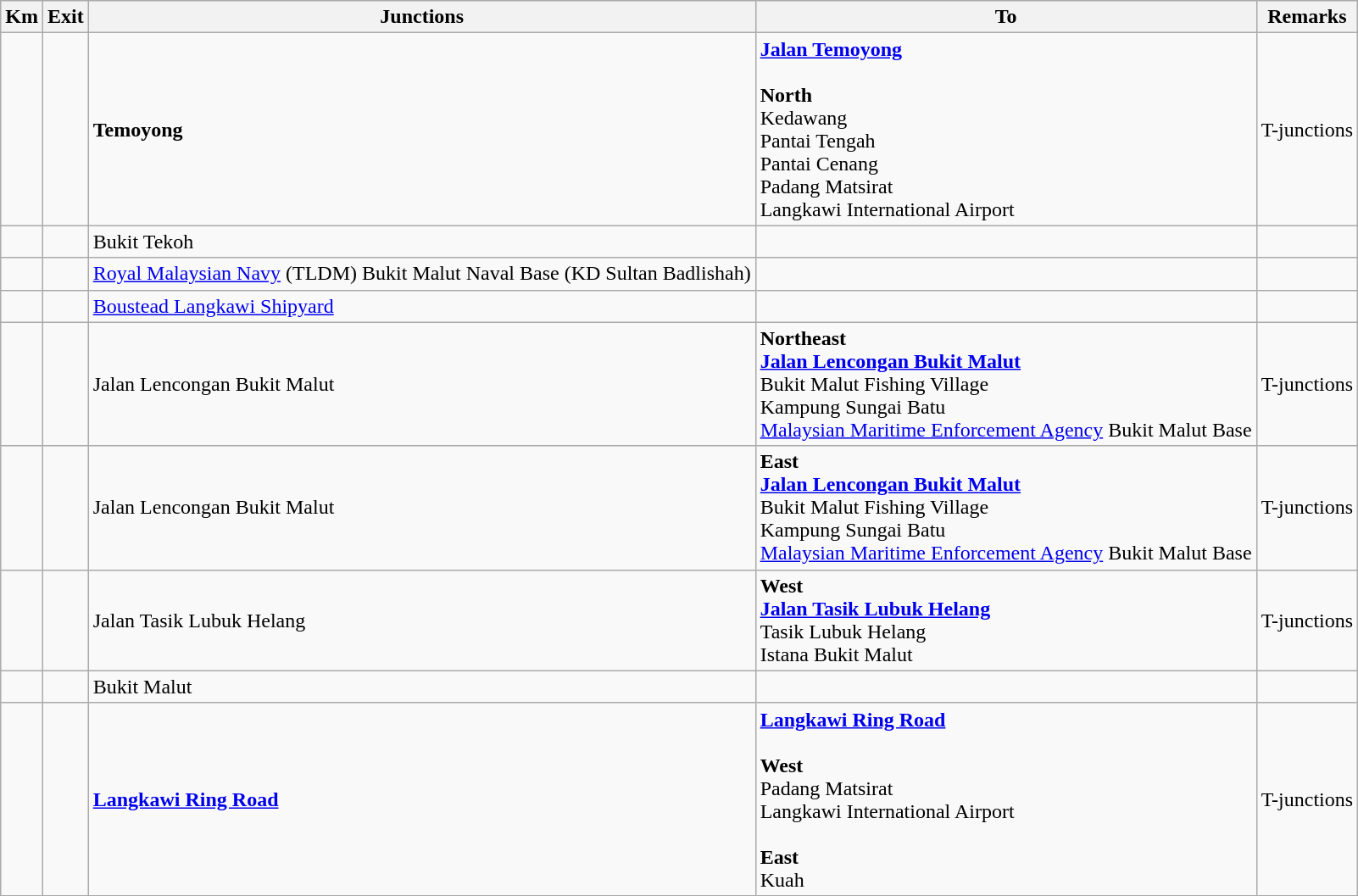<table class="wikitable">
<tr>
<th>Km</th>
<th>Exit</th>
<th>Junctions</th>
<th>To</th>
<th>Remarks</th>
</tr>
<tr>
<td></td>
<td></td>
<td><strong>Temoyong</strong></td>
<td> <strong><a href='#'>Jalan Temoyong</a></strong><br><br><strong>North</strong><br> Kedawang<br> Pantai Tengah<br> Pantai Cenang<br> Padang Matsirat<br> Langkawi International Airport </td>
<td>T-junctions</td>
</tr>
<tr>
<td></td>
<td></td>
<td>Bukit Tekoh</td>
<td></td>
<td></td>
</tr>
<tr>
<td></td>
<td></td>
<td><a href='#'>Royal Malaysian Navy</a> (TLDM) Bukit Malut Naval Base (KD Sultan Badlishah)</td>
<td></td>
<td></td>
</tr>
<tr>
<td></td>
<td></td>
<td><a href='#'>Boustead Langkawi Shipyard</a></td>
<td></td>
<td></td>
</tr>
<tr>
<td></td>
<td></td>
<td>Jalan Lencongan Bukit Malut</td>
<td><strong>Northeast</strong><br> <strong><a href='#'>Jalan Lencongan Bukit Malut</a></strong><br> Bukit Malut Fishing Village<br> Kampung Sungai Batu<br><a href='#'>Malaysian Maritime Enforcement Agency</a> Bukit Malut Base</td>
<td>T-junctions</td>
</tr>
<tr>
<td></td>
<td></td>
<td>Jalan Lencongan Bukit Malut</td>
<td><strong>East</strong><br> <strong><a href='#'>Jalan Lencongan Bukit Malut</a></strong><br> Bukit Malut Fishing Village<br> Kampung Sungai Batu<br><a href='#'>Malaysian Maritime Enforcement Agency</a> Bukit Malut Base</td>
<td>T-junctions</td>
</tr>
<tr>
<td></td>
<td></td>
<td>Jalan Tasik Lubuk Helang</td>
<td><strong>West</strong><br> <strong><a href='#'>Jalan Tasik Lubuk Helang</a></strong><br>Tasik Lubuk Helang<br>Istana Bukit Malut</td>
<td>T-junctions</td>
</tr>
<tr>
<td></td>
<td></td>
<td>Bukit Malut</td>
<td></td>
<td></td>
</tr>
<tr>
<td></td>
<td></td>
<td> <strong><a href='#'>Langkawi Ring Road</a></strong></td>
<td> <strong><a href='#'>Langkawi Ring Road</a></strong><br><br><strong>West</strong><br> Padang Matsirat<br> Langkawi International Airport <br><br><strong>East</strong><br> Kuah</td>
<td>T-junctions</td>
</tr>
</table>
